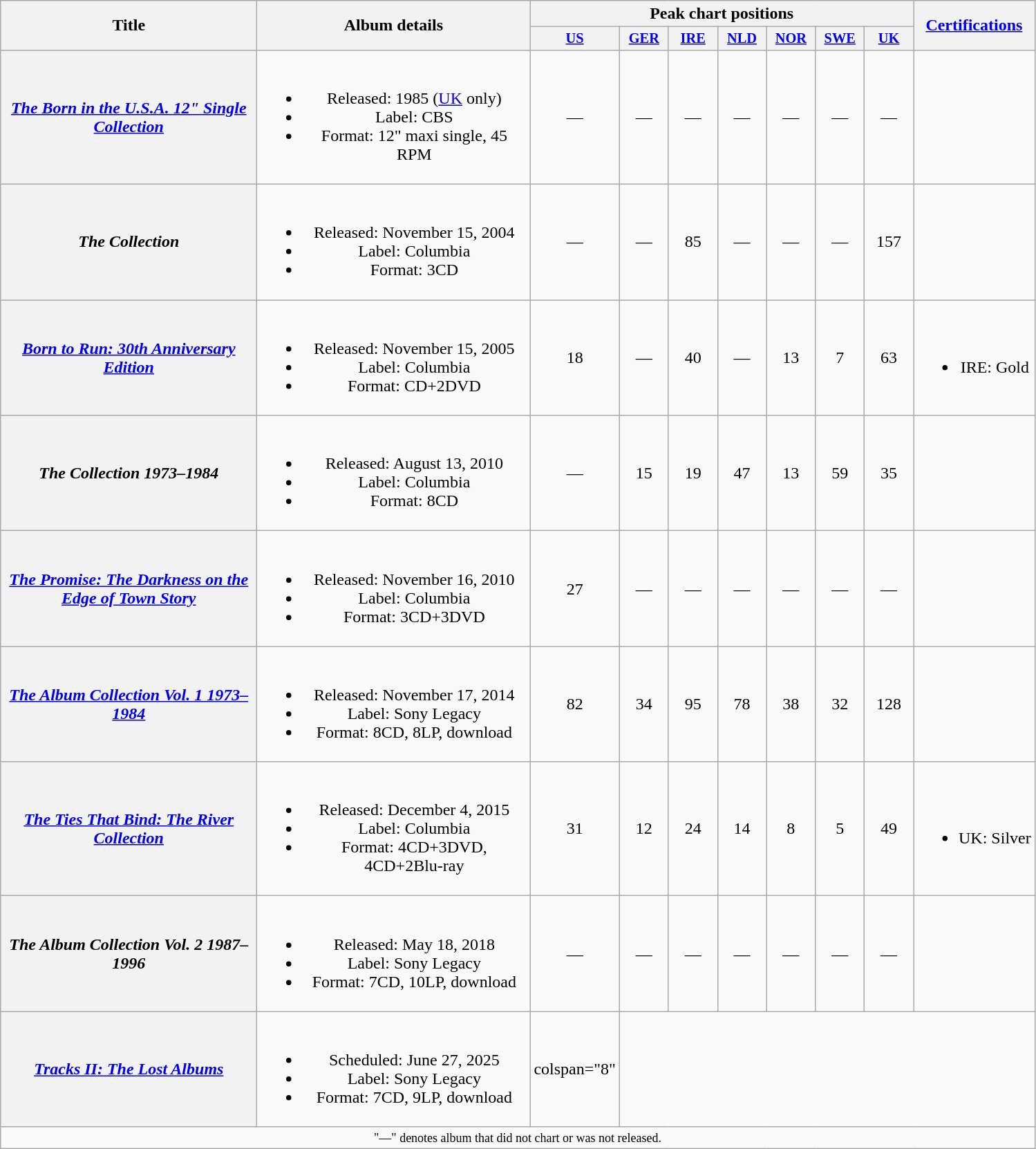<table class="wikitable plainrowheaders" style="text-align:center;">
<tr>
<th scope="col" rowspan="2" style="width:15em;">Title</th>
<th scope="col" rowspan="2" style="width:16em;">Album details</th>
<th scope="col" colspan="7">Peak chart positions</th>
<th scope="col" rowspan="2"><a href='#'>Certifications</a></th>
</tr>
<tr>
<th scope="col" style="width:3em;font-size:85%;"><a href='#'>US</a> <br></th>
<th scope="col" style="width:3em;font-size:85%;"><a href='#'>GER</a> <br></th>
<th scope="col" style="width:3em;font-size:85%;"><a href='#'>IRE</a> <br></th>
<th scope="col" style="width:3em;font-size:85%;"><a href='#'>NLD</a> <br></th>
<th scope="col" style="width:3em;font-size:85%;"><a href='#'>NOR</a> <br></th>
<th scope="col" style="width:3em;font-size:85%;"><a href='#'>SWE</a> <br></th>
<th scope="col" style="width:3em;font-size:85%;"><a href='#'>UK</a> <br></th>
</tr>
<tr>
<th scope="row"><em><a href='#'>The Born in the U.S.A. 12" Single Collection</a></em></th>
<td><br><ul><li>Released: 1985 (<a href='#'>UK</a> only)</li><li>Label: CBS</li><li>Format: 12" maxi single, 45 RPM</li></ul></td>
<td>—</td>
<td>—</td>
<td>—</td>
<td>—</td>
<td>—</td>
<td>—</td>
<td>—</td>
<td></td>
</tr>
<tr>
<th scope="row"><em>The Collection</em></th>
<td><br><ul><li>Released: November 15, 2004</li><li>Label: Columbia</li><li>Format: 3CD</li></ul></td>
<td>—</td>
<td>—</td>
<td>85</td>
<td>—</td>
<td>—</td>
<td>—</td>
<td>157</td>
<td></td>
</tr>
<tr>
<th scope="row"><em><a href='#'>Born to Run: 30th Anniversary Edition</a></em></th>
<td><br><ul><li>Released: November 15, 2005</li><li>Label: Columbia</li><li>Format: CD+2DVD</li></ul></td>
<td>18</td>
<td>—</td>
<td>40</td>
<td>—</td>
<td>13</td>
<td>7</td>
<td>63</td>
<td><br><ul><li>IRE: Gold</li></ul></td>
</tr>
<tr>
<th scope="row"><em>The Collection 1973–1984</em></th>
<td><br><ul><li>Released: August 13, 2010</li><li>Label: Columbia</li><li>Format: 8CD</li></ul></td>
<td>—</td>
<td>15</td>
<td>19</td>
<td>47</td>
<td>13</td>
<td>59</td>
<td>35</td>
<td></td>
</tr>
<tr>
<th scope="row"><em><a href='#'>The Promise: The Darkness on the Edge of Town Story</a></em></th>
<td><br><ul><li>Released: November 16, 2010</li><li>Label: Columbia</li><li>Format: 3CD+3DVD</li></ul></td>
<td>27</td>
<td>—</td>
<td>—</td>
<td>—</td>
<td>—</td>
<td>—</td>
<td>—</td>
<td></td>
</tr>
<tr>
<th scope="row"><em><a href='#'>The Album Collection Vol. 1 1973–1984</a></em></th>
<td><br><ul><li>Released: November 17, 2014</li><li>Label: Sony Legacy</li><li>Format: 8CD, 8LP, download</li></ul></td>
<td>82</td>
<td>34</td>
<td>95</td>
<td>78</td>
<td>38</td>
<td>32</td>
<td>128</td>
<td></td>
</tr>
<tr>
<th scope="row"><em><a href='#'>The Ties That Bind: The River Collection</a></em></th>
<td><br><ul><li>Released: December 4, 2015</li><li>Label: Columbia</li><li>Format: 4CD+3DVD, 4CD+2Blu-ray</li></ul></td>
<td>31</td>
<td>12</td>
<td>24</td>
<td>14</td>
<td>8</td>
<td>5</td>
<td>49</td>
<td><br><ul><li>UK: Silver</li></ul></td>
</tr>
<tr>
<th scope="row"><em>The Album Collection Vol. 2 1987–1996</em></th>
<td><br><ul><li>Released: May 18, 2018</li><li>Label: Sony Legacy</li><li>Format: 7CD, 10LP, download</li></ul></td>
<td>—</td>
<td>—</td>
<td>—</td>
<td>—</td>
<td>—</td>
<td>—</td>
<td>—</td>
<td></td>
</tr>
<tr>
<th scope="row"><em><a href='#'>Tracks II: The Lost Albums</a></em></th>
<td><br><ul><li>Scheduled: June 27, 2025</li><li>Label: Sony Legacy</li><li>Format: 7CD, 9LP, download</li></ul></td>
<td>colspan="8" </td>
</tr>
<tr>
<td colspan="14" style="font-size:9pt">"—" denotes album that did not chart or was not released.</td>
</tr>
</table>
